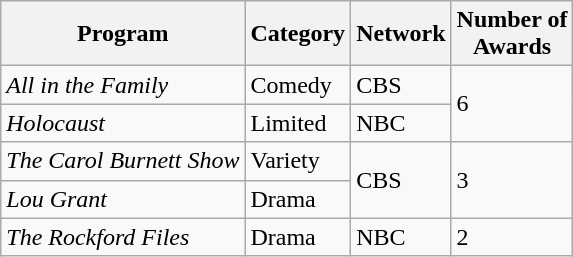<table class="wikitable">
<tr>
<th>Program</th>
<th>Category</th>
<th>Network</th>
<th>Number of<br>Awards</th>
</tr>
<tr>
<td><em>All in the Family</em></td>
<td>Comedy</td>
<td>CBS</td>
<td rowspan="2">6</td>
</tr>
<tr>
<td><em>Holocaust</em></td>
<td>Limited</td>
<td>NBC</td>
</tr>
<tr>
<td><em>The Carol Burnett Show</em></td>
<td>Variety</td>
<td rowspan="2">CBS</td>
<td rowspan="2">3</td>
</tr>
<tr>
<td><em>Lou Grant</em></td>
<td>Drama</td>
</tr>
<tr>
<td><em>The Rockford Files</em></td>
<td>Drama</td>
<td>NBC</td>
<td>2</td>
</tr>
</table>
